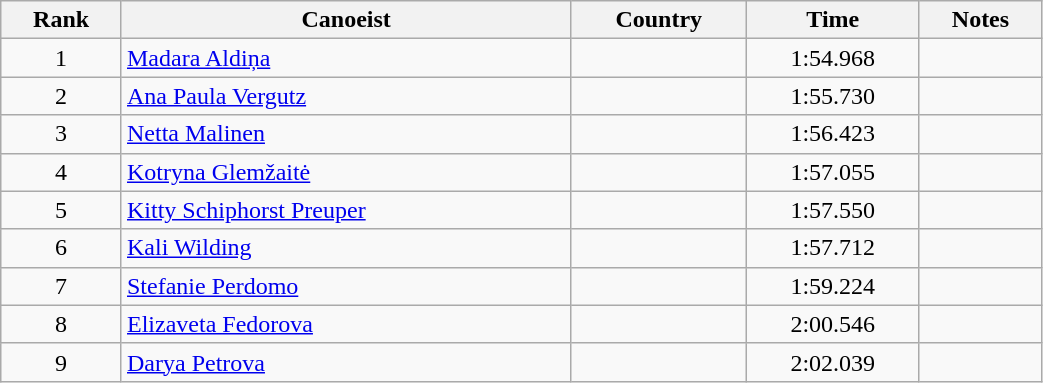<table class="wikitable" style="text-align:center;width: 55%">
<tr>
<th>Rank</th>
<th>Canoeist</th>
<th>Country</th>
<th>Time</th>
<th>Notes</th>
</tr>
<tr>
<td>1</td>
<td align="left"><a href='#'>Madara Aldiņa</a></td>
<td align="left"></td>
<td>1:54.968</td>
<td></td>
</tr>
<tr>
<td>2</td>
<td align="left"><a href='#'>Ana Paula Vergutz</a></td>
<td align="left"></td>
<td>1:55.730</td>
<td></td>
</tr>
<tr>
<td>3</td>
<td align="left"><a href='#'>Netta Malinen</a></td>
<td align="left"></td>
<td>1:56.423</td>
<td></td>
</tr>
<tr>
<td>4</td>
<td align="left"><a href='#'>Kotryna Glemžaitė</a></td>
<td align="left"></td>
<td>1:57.055</td>
<td></td>
</tr>
<tr>
<td>5</td>
<td align="left"><a href='#'>Kitty Schiphorst Preuper</a></td>
<td align="left"></td>
<td>1:57.550</td>
<td></td>
</tr>
<tr>
<td>6</td>
<td align="left"><a href='#'>Kali Wilding</a></td>
<td align="left"></td>
<td>1:57.712</td>
<td></td>
</tr>
<tr>
<td>7</td>
<td align="left"><a href='#'>Stefanie Perdomo</a></td>
<td align="left"></td>
<td>1:59.224</td>
<td></td>
</tr>
<tr>
<td>8</td>
<td align="left"><a href='#'>Elizaveta Fedorova</a></td>
<td align="left"></td>
<td>2:00.546</td>
<td></td>
</tr>
<tr>
<td>9</td>
<td align="left"><a href='#'>Darya Petrova</a></td>
<td align="left"></td>
<td>2:02.039</td>
<td></td>
</tr>
</table>
